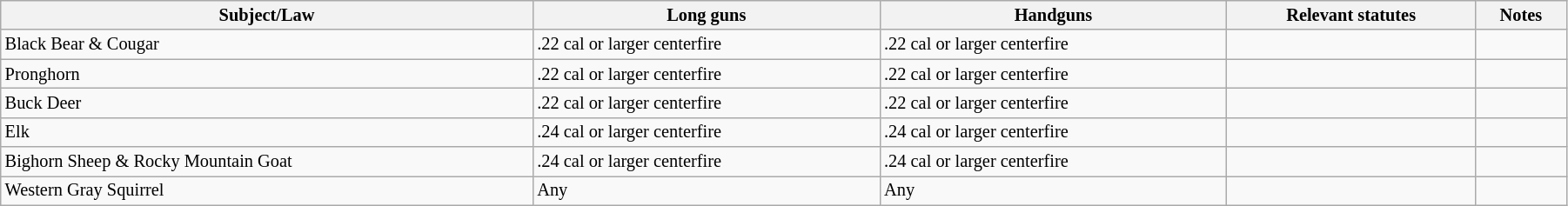<table class="wikitable"  style="font-size:85%; width:95%;">
<tr>
<th>Subject/Law</th>
<th>Long guns</th>
<th>Handguns</th>
<th>Relevant statutes</th>
<th>Notes</th>
</tr>
<tr>
<td>Black Bear & Cougar</td>
<td>.22 cal or larger centerfire</td>
<td>.22 cal or larger centerfire</td>
<td></td>
<td></td>
</tr>
<tr>
<td>Pronghorn</td>
<td>.22 cal or larger centerfire</td>
<td>.22 cal or larger centerfire</td>
<td></td>
<td></td>
</tr>
<tr>
<td>Buck Deer</td>
<td>.22 cal or larger centerfire</td>
<td>.22 cal or larger centerfire</td>
<td></td>
<td></td>
</tr>
<tr>
<td>Elk</td>
<td>.24 cal or larger centerfire</td>
<td>.24 cal or larger centerfire</td>
<td></td>
<td></td>
</tr>
<tr>
<td>Bighorn Sheep & Rocky Mountain Goat</td>
<td>.24 cal or larger centerfire</td>
<td>.24 cal or larger centerfire</td>
<td></td>
<td></td>
</tr>
<tr>
<td>Western Gray Squirrel</td>
<td>Any</td>
<td>Any</td>
<td></td>
<td></td>
</tr>
</table>
